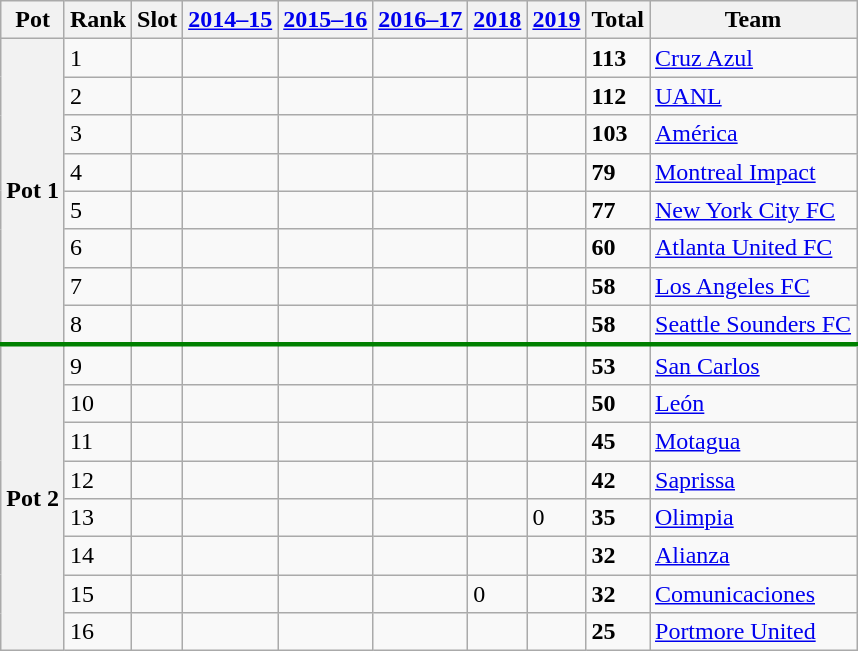<table class="wikitable sortable">
<tr>
<th>Pot</th>
<th>Rank</th>
<th>Slot</th>
<th><a href='#'>2014–15</a></th>
<th><a href='#'>2015–16</a></th>
<th><a href='#'>2016–17</a></th>
<th><a href='#'>2018</a></th>
<th><a href='#'>2019</a></th>
<th>Total</th>
<th>Team</th>
</tr>
<tr>
<th rowspan=8>Pot 1</th>
<td>1</td>
<td></td>
<td></td>
<td></td>
<td></td>
<td></td>
<td></td>
<td><strong>113</strong></td>
<td> <a href='#'>Cruz Azul</a></td>
</tr>
<tr>
<td>2</td>
<td></td>
<td></td>
<td></td>
<td></td>
<td></td>
<td></td>
<td><strong>112</strong></td>
<td> <a href='#'>UANL</a></td>
</tr>
<tr>
<td>3</td>
<td></td>
<td></td>
<td></td>
<td></td>
<td></td>
<td></td>
<td><strong>103</strong></td>
<td> <a href='#'>América</a></td>
</tr>
<tr>
<td>4</td>
<td></td>
<td></td>
<td></td>
<td></td>
<td></td>
<td></td>
<td><strong>79</strong></td>
<td> <a href='#'>Montreal Impact</a></td>
</tr>
<tr>
<td>5</td>
<td></td>
<td></td>
<td></td>
<td></td>
<td></td>
<td></td>
<td><strong>77</strong></td>
<td> <a href='#'>New York City FC</a></td>
</tr>
<tr>
<td>6</td>
<td></td>
<td></td>
<td></td>
<td></td>
<td></td>
<td></td>
<td><strong>60</strong></td>
<td> <a href='#'>Atlanta United FC</a></td>
</tr>
<tr>
<td>7</td>
<td></td>
<td></td>
<td></td>
<td></td>
<td></td>
<td></td>
<td><strong>58</strong></td>
<td> <a href='#'>Los Angeles FC</a></td>
</tr>
<tr>
<td>8</td>
<td></td>
<td></td>
<td></td>
<td></td>
<td></td>
<td></td>
<td><strong>58</strong></td>
<td> <a href='#'>Seattle Sounders FC</a></td>
</tr>
<tr style="border-top:3px solid green;">
<th rowspan=8>Pot 2</th>
<td>9</td>
<td></td>
<td></td>
<td></td>
<td></td>
<td></td>
<td></td>
<td><strong>53</strong></td>
<td> <a href='#'>San Carlos</a></td>
</tr>
<tr>
<td>10</td>
<td></td>
<td></td>
<td></td>
<td></td>
<td></td>
<td></td>
<td><strong>50</strong></td>
<td> <a href='#'>León</a></td>
</tr>
<tr>
<td>11</td>
<td></td>
<td></td>
<td></td>
<td></td>
<td></td>
<td></td>
<td><strong>45</strong></td>
<td> <a href='#'>Motagua</a></td>
</tr>
<tr>
<td>12</td>
<td></td>
<td></td>
<td></td>
<td></td>
<td></td>
<td></td>
<td><strong>42</strong></td>
<td> <a href='#'>Saprissa</a></td>
</tr>
<tr>
<td>13</td>
<td></td>
<td></td>
<td></td>
<td></td>
<td></td>
<td>0</td>
<td><strong>35</strong></td>
<td> <a href='#'>Olimpia</a></td>
</tr>
<tr>
<td>14</td>
<td></td>
<td></td>
<td></td>
<td></td>
<td></td>
<td></td>
<td><strong>32</strong></td>
<td> <a href='#'>Alianza</a></td>
</tr>
<tr>
<td>15</td>
<td></td>
<td></td>
<td></td>
<td></td>
<td>0</td>
<td></td>
<td><strong>32</strong></td>
<td> <a href='#'>Comunicaciones</a></td>
</tr>
<tr>
<td>16</td>
<td></td>
<td></td>
<td></td>
<td></td>
<td></td>
<td></td>
<td><strong>25</strong></td>
<td> <a href='#'>Portmore United</a></td>
</tr>
</table>
